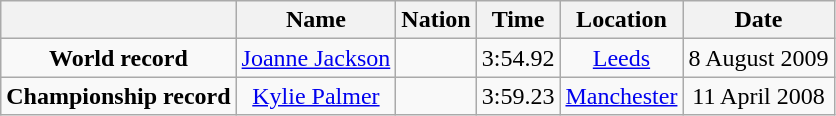<table class=wikitable style=text-align:center>
<tr>
<th></th>
<th>Name</th>
<th>Nation</th>
<th>Time</th>
<th>Location</th>
<th>Date</th>
</tr>
<tr>
<td><strong>World record</strong></td>
<td><a href='#'>Joanne Jackson</a></td>
<td></td>
<td align=left>3:54.92</td>
<td><a href='#'>Leeds</a></td>
<td>8 August 2009</td>
</tr>
<tr>
<td><strong>Championship record</strong></td>
<td><a href='#'>Kylie Palmer</a></td>
<td></td>
<td align=left>3:59.23</td>
<td><a href='#'>Manchester</a></td>
<td>11 April 2008</td>
</tr>
</table>
